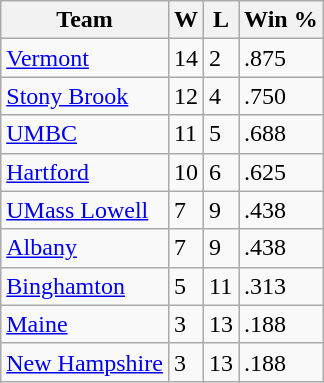<table class="wikitable">
<tr>
<th>Team</th>
<th>W</th>
<th>L</th>
<th>Win %</th>
</tr>
<tr>
<td><a href='#'>Vermont</a></td>
<td>14</td>
<td>2</td>
<td>.875</td>
</tr>
<tr>
<td><a href='#'>Stony Brook</a></td>
<td>12</td>
<td>4</td>
<td>.750</td>
</tr>
<tr>
<td><a href='#'>UMBC</a></td>
<td>11</td>
<td>5</td>
<td>.688</td>
</tr>
<tr>
<td><a href='#'>Hartford</a></td>
<td>10</td>
<td>6</td>
<td>.625</td>
</tr>
<tr>
<td><a href='#'>UMass Lowell</a></td>
<td>7</td>
<td>9</td>
<td>.438</td>
</tr>
<tr>
<td><a href='#'>Albany</a></td>
<td>7</td>
<td>9</td>
<td>.438</td>
</tr>
<tr>
<td><a href='#'>Binghamton</a></td>
<td>5</td>
<td>11</td>
<td>.313</td>
</tr>
<tr>
<td><a href='#'>Maine</a></td>
<td>3</td>
<td>13</td>
<td>.188</td>
</tr>
<tr>
<td><a href='#'>New Hampshire</a></td>
<td>3</td>
<td>13</td>
<td>.188</td>
</tr>
</table>
